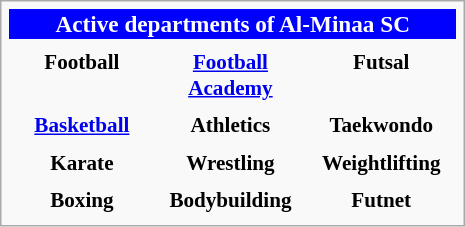<table class="infobox" style="font-size: 88%; width: 22em; text-align: center">
<tr>
<th colspan=3 style="font-size: 110%; background-color: blue; color: white">Active departments of Al-Minaa SC</th>
</tr>
<tr>
<th width="33%" style="text-align:center;"></th>
<th width="33%" style="text-align:center;"></th>
<th style="text-align:center;"></th>
</tr>
<tr>
<th style="text-align:center;">Football</th>
<th style="text-align:center;"><a href='#'>Football Academy</a></th>
<th style="text-align:center;">Futsal</th>
</tr>
<tr>
<th style="text-align:center;"></th>
<th style="text-align:center;"></th>
<th style="text-align:center;"></th>
</tr>
<tr>
<th style="text-align:center;"><a href='#'>Basketball</a></th>
<th style="text-align:center;">Athletics</th>
<th style="text-align:center;">Taekwondo</th>
</tr>
<tr>
<th style="text-align:center;"></th>
<th style="text-align:center;"></th>
<th style="text-align:center;"></th>
</tr>
<tr>
<th style="text-align:center;">Karate</th>
<th style="text-align:center;">Wrestling</th>
<th style="text-align:center;">Weightlifting</th>
</tr>
<tr>
<th style="text-align:center;"></th>
<th style="text-align:center;"></th>
<th style="text-align:center;"></th>
</tr>
<tr>
<th style="text-align:center;">Boxing</th>
<th style="text-align:center;">Bodybuilding</th>
<th style="text-align:center;">Futnet</th>
</tr>
<tr>
</tr>
</table>
